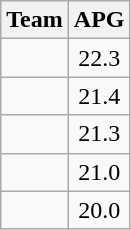<table class=wikitable>
<tr>
<th>Team</th>
<th>APG</th>
</tr>
<tr>
<td></td>
<td align=center>22.3</td>
</tr>
<tr>
<td></td>
<td align=center>21.4</td>
</tr>
<tr>
<td></td>
<td align=center>21.3</td>
</tr>
<tr>
<td></td>
<td align=center>21.0</td>
</tr>
<tr>
<td></td>
<td align=center>20.0</td>
</tr>
</table>
